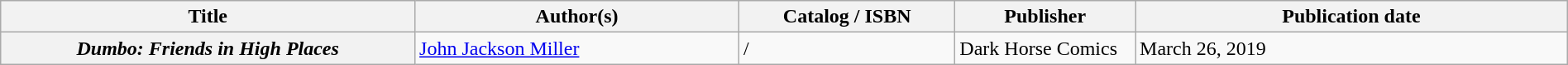<table class="wikitable sortable" style="width:100%;">
<tr>
<th scope="col" style="width:23%;">Title</th>
<th scope="col" style="width:18%;">Author(s)</th>
<th scope="col" style="width:12%;">Catalog / ISBN</th>
<th scope="col" style="width:10%;">Publisher</th>
<th scope="col" style="width:24%;">Publication date</th>
</tr>
<tr>
<th><em>Dumbo: Friends in High Places</em></th>
<td><a href='#'>John Jackson Miller</a></td>
<td> / </td>
<td>Dark Horse Comics</td>
<td>March 26, 2019</td>
</tr>
</table>
